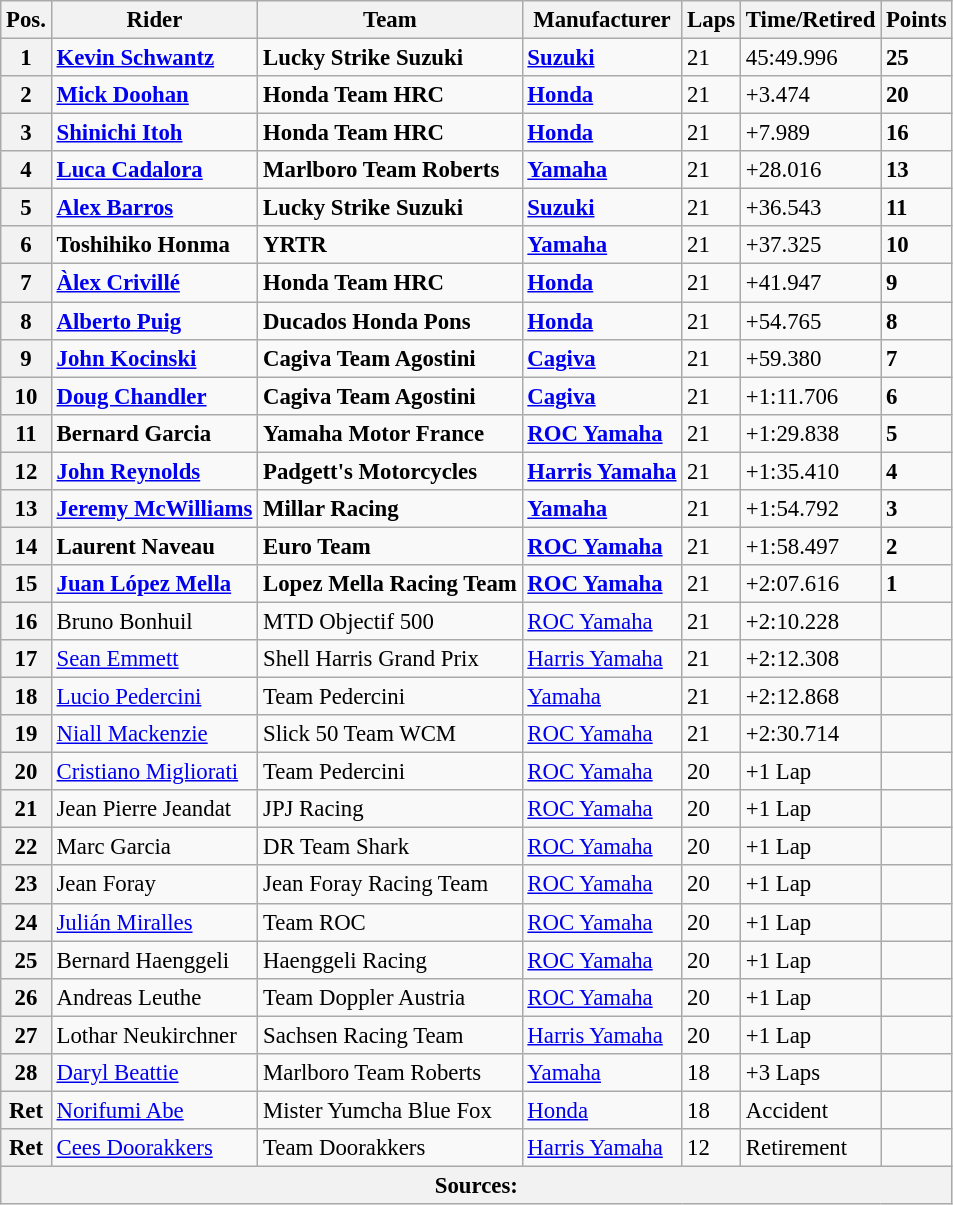<table class="wikitable" style="font-size: 95%;">
<tr>
<th>Pos.</th>
<th>Rider</th>
<th>Team</th>
<th>Manufacturer</th>
<th>Laps</th>
<th>Time/Retired</th>
<th>Points</th>
</tr>
<tr>
<th>1</th>
<td> <strong><a href='#'>Kevin Schwantz</a></strong></td>
<td><strong>Lucky Strike Suzuki</strong></td>
<td><strong><a href='#'>Suzuki</a></strong></td>
<td>21</td>
<td>45:49.996</td>
<td><strong>25</strong></td>
</tr>
<tr>
<th>2</th>
<td> <strong><a href='#'>Mick Doohan</a></strong></td>
<td><strong>Honda Team HRC</strong></td>
<td><strong><a href='#'>Honda</a></strong></td>
<td>21</td>
<td>+3.474</td>
<td><strong>20</strong></td>
</tr>
<tr>
<th>3</th>
<td> <strong><a href='#'>Shinichi Itoh</a></strong></td>
<td><strong>Honda Team HRC</strong></td>
<td><strong><a href='#'>Honda</a></strong></td>
<td>21</td>
<td>+7.989</td>
<td><strong>16</strong></td>
</tr>
<tr>
<th>4</th>
<td> <strong><a href='#'>Luca Cadalora</a></strong></td>
<td><strong>Marlboro Team Roberts</strong></td>
<td><strong><a href='#'>Yamaha</a></strong></td>
<td>21</td>
<td>+28.016</td>
<td><strong>13</strong></td>
</tr>
<tr>
<th>5</th>
<td> <strong><a href='#'>Alex Barros</a></strong></td>
<td><strong>Lucky Strike Suzuki</strong></td>
<td><strong><a href='#'>Suzuki</a></strong></td>
<td>21</td>
<td>+36.543</td>
<td><strong>11</strong></td>
</tr>
<tr>
<th>6</th>
<td> <strong>Toshihiko Honma</strong></td>
<td><strong>YRTR</strong></td>
<td><strong><a href='#'>Yamaha</a></strong></td>
<td>21</td>
<td>+37.325</td>
<td><strong>10</strong></td>
</tr>
<tr>
<th>7</th>
<td> <strong><a href='#'>Àlex Crivillé</a></strong></td>
<td><strong>Honda Team HRC</strong></td>
<td><strong><a href='#'>Honda</a></strong></td>
<td>21</td>
<td>+41.947</td>
<td><strong>9</strong></td>
</tr>
<tr>
<th>8</th>
<td> <strong><a href='#'>Alberto Puig</a></strong></td>
<td><strong>Ducados Honda Pons</strong></td>
<td><strong><a href='#'>Honda</a></strong></td>
<td>21</td>
<td>+54.765</td>
<td><strong>8</strong></td>
</tr>
<tr>
<th>9</th>
<td> <strong><a href='#'>John Kocinski</a></strong></td>
<td><strong>Cagiva Team Agostini</strong></td>
<td><strong><a href='#'>Cagiva</a></strong></td>
<td>21</td>
<td>+59.380</td>
<td><strong>7</strong></td>
</tr>
<tr>
<th>10</th>
<td> <strong><a href='#'>Doug Chandler</a></strong></td>
<td><strong>Cagiva Team Agostini</strong></td>
<td><strong><a href='#'>Cagiva</a></strong></td>
<td>21</td>
<td>+1:11.706</td>
<td><strong>6</strong></td>
</tr>
<tr>
<th>11</th>
<td> <strong>Bernard Garcia</strong></td>
<td><strong>Yamaha Motor France</strong></td>
<td><strong><a href='#'>ROC Yamaha</a></strong></td>
<td>21</td>
<td>+1:29.838</td>
<td><strong>5</strong></td>
</tr>
<tr>
<th>12</th>
<td> <strong><a href='#'>John Reynolds</a></strong></td>
<td><strong>Padgett's Motorcycles</strong></td>
<td><strong><a href='#'>Harris Yamaha</a></strong></td>
<td>21</td>
<td>+1:35.410</td>
<td><strong>4</strong></td>
</tr>
<tr>
<th>13</th>
<td> <strong><a href='#'>Jeremy McWilliams</a></strong></td>
<td><strong>Millar Racing</strong></td>
<td><strong><a href='#'>Yamaha</a></strong></td>
<td>21</td>
<td>+1:54.792</td>
<td><strong>3</strong></td>
</tr>
<tr>
<th>14</th>
<td> <strong>Laurent Naveau</strong></td>
<td><strong>Euro Team</strong></td>
<td><strong><a href='#'>ROC Yamaha</a></strong></td>
<td>21</td>
<td>+1:58.497</td>
<td><strong>2</strong></td>
</tr>
<tr>
<th>15</th>
<td> <strong><a href='#'>Juan López Mella</a></strong></td>
<td><strong>Lopez Mella Racing Team</strong></td>
<td><strong><a href='#'>ROC Yamaha</a></strong></td>
<td>21</td>
<td>+2:07.616</td>
<td><strong>1</strong></td>
</tr>
<tr>
<th>16</th>
<td> Bruno Bonhuil</td>
<td>MTD Objectif 500</td>
<td><a href='#'>ROC Yamaha</a></td>
<td>21</td>
<td>+2:10.228</td>
<td></td>
</tr>
<tr>
<th>17</th>
<td> <a href='#'>Sean Emmett</a></td>
<td>Shell Harris Grand Prix</td>
<td><a href='#'>Harris Yamaha</a></td>
<td>21</td>
<td>+2:12.308</td>
<td></td>
</tr>
<tr>
<th>18</th>
<td> <a href='#'>Lucio Pedercini</a></td>
<td>Team Pedercini</td>
<td><a href='#'>Yamaha</a></td>
<td>21</td>
<td>+2:12.868</td>
<td></td>
</tr>
<tr>
<th>19</th>
<td> <a href='#'>Niall Mackenzie</a></td>
<td>Slick 50 Team WCM</td>
<td><a href='#'>ROC Yamaha</a></td>
<td>21</td>
<td>+2:30.714</td>
<td></td>
</tr>
<tr>
<th>20</th>
<td> <a href='#'>Cristiano Migliorati</a></td>
<td>Team Pedercini</td>
<td><a href='#'>ROC Yamaha</a></td>
<td>20</td>
<td>+1 Lap</td>
<td></td>
</tr>
<tr>
<th>21</th>
<td> Jean Pierre Jeandat</td>
<td>JPJ Racing</td>
<td><a href='#'>ROC Yamaha</a></td>
<td>20</td>
<td>+1 Lap</td>
<td></td>
</tr>
<tr>
<th>22</th>
<td> Marc Garcia</td>
<td>DR Team Shark</td>
<td><a href='#'>ROC Yamaha</a></td>
<td>20</td>
<td>+1 Lap</td>
<td></td>
</tr>
<tr>
<th>23</th>
<td> Jean Foray</td>
<td>Jean Foray Racing Team</td>
<td><a href='#'>ROC Yamaha</a></td>
<td>20</td>
<td>+1 Lap</td>
<td></td>
</tr>
<tr>
<th>24</th>
<td> <a href='#'>Julián Miralles</a></td>
<td>Team ROC</td>
<td><a href='#'>ROC Yamaha</a></td>
<td>20</td>
<td>+1 Lap</td>
<td></td>
</tr>
<tr>
<th>25</th>
<td> Bernard Haenggeli</td>
<td>Haenggeli Racing</td>
<td><a href='#'>ROC Yamaha</a></td>
<td>20</td>
<td>+1 Lap</td>
<td></td>
</tr>
<tr>
<th>26</th>
<td> Andreas Leuthe</td>
<td>Team Doppler Austria</td>
<td><a href='#'>ROC Yamaha</a></td>
<td>20</td>
<td>+1 Lap</td>
<td></td>
</tr>
<tr>
<th>27</th>
<td> Lothar Neukirchner</td>
<td>Sachsen Racing Team</td>
<td><a href='#'>Harris Yamaha</a></td>
<td>20</td>
<td>+1 Lap</td>
<td></td>
</tr>
<tr>
<th>28</th>
<td> <a href='#'>Daryl Beattie</a></td>
<td>Marlboro Team Roberts</td>
<td><a href='#'>Yamaha</a></td>
<td>18</td>
<td>+3 Laps</td>
<td></td>
</tr>
<tr>
<th>Ret</th>
<td> <a href='#'>Norifumi Abe</a></td>
<td>Mister Yumcha Blue Fox</td>
<td><a href='#'>Honda</a></td>
<td>18</td>
<td>Accident</td>
<td></td>
</tr>
<tr>
<th>Ret</th>
<td> <a href='#'>Cees Doorakkers</a></td>
<td>Team Doorakkers</td>
<td><a href='#'>Harris Yamaha</a></td>
<td>12</td>
<td>Retirement</td>
<td></td>
</tr>
<tr>
<th colspan=8>Sources: </th>
</tr>
</table>
